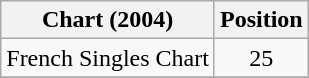<table class="wikitable sortable">
<tr>
<th>Chart (2004)</th>
<th>Position</th>
</tr>
<tr>
<td>French Singles Chart</td>
<td align="center">25</td>
</tr>
<tr>
</tr>
</table>
